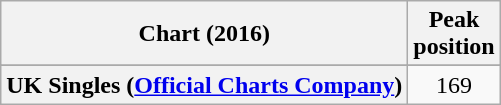<table class="wikitable sortable plainrowheaders" style="text-align:center">
<tr>
<th scope="col">Chart (2016)</th>
<th scope="col">Peak<br>position</th>
</tr>
<tr>
</tr>
<tr>
</tr>
<tr>
</tr>
<tr>
<th scope="row">UK Singles (<a href='#'>Official Charts Company</a>)</th>
<td>169</td>
</tr>
</table>
